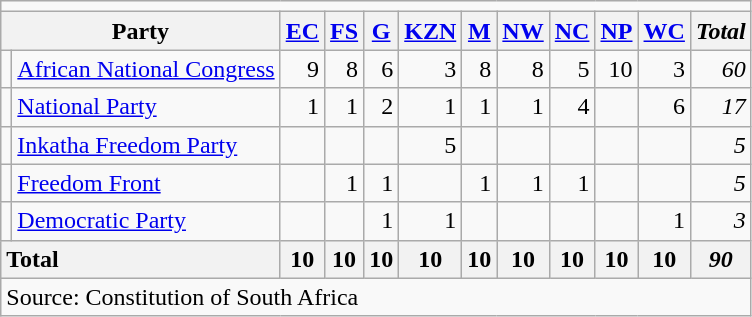<table class=wikitable style=text-align:right>
<tr>
<td align=center colspan=14></onlyinclude></td>
</tr>
<tr>
<th colspan=2>Party</th>
<th><a href='#'>EC</a></th>
<th><a href='#'>FS</a></th>
<th><a href='#'>G</a></th>
<th><a href='#'>KZN</a></th>
<th><a href='#'>M</a></th>
<th><a href='#'>NW</a></th>
<th><a href='#'>NC</a></th>
<th><a href='#'>NP</a></th>
<th><a href='#'>WC</a></th>
<th><em>Total</em></th>
</tr>
<tr>
<td bgcolor=></td>
<td align=left><a href='#'>African National Congress</a></td>
<td>9</td>
<td>8</td>
<td>6</td>
<td>3</td>
<td>8</td>
<td>8</td>
<td>5</td>
<td>10</td>
<td>3</td>
<td><em>60</em></td>
</tr>
<tr>
<td bgcolor=></td>
<td align=left><a href='#'>National Party</a></td>
<td>1</td>
<td>1</td>
<td>2</td>
<td>1</td>
<td>1</td>
<td>1</td>
<td>4</td>
<td></td>
<td>6</td>
<td><em>17</em></td>
</tr>
<tr>
<td bgcolor=></td>
<td align=left><a href='#'>Inkatha Freedom Party</a></td>
<td></td>
<td></td>
<td></td>
<td>5</td>
<td></td>
<td></td>
<td></td>
<td></td>
<td></td>
<td><em>5</em></td>
</tr>
<tr>
<td bgcolor=></td>
<td align=left><a href='#'>Freedom Front</a></td>
<td></td>
<td>1</td>
<td>1</td>
<td></td>
<td>1</td>
<td>1</td>
<td>1</td>
<td></td>
<td></td>
<td><em>5</em></td>
</tr>
<tr>
<td bgcolor=></td>
<td align=left><a href='#'>Democratic Party</a></td>
<td></td>
<td></td>
<td>1</td>
<td>1</td>
<td></td>
<td></td>
<td></td>
<td></td>
<td>1</td>
<td><em>3</em></td>
</tr>
<tr>
<th colspan="2" style="text-align:left">Total</th>
<th>10</th>
<th>10</th>
<th>10</th>
<th>10</th>
<th>10</th>
<th>10</th>
<th>10</th>
<th>10</th>
<th>10</th>
<th><em>90</em></th>
</tr>
<tr>
<td align=left colspan=14>Source: Constitution of South Africa</td>
</tr>
</table>
